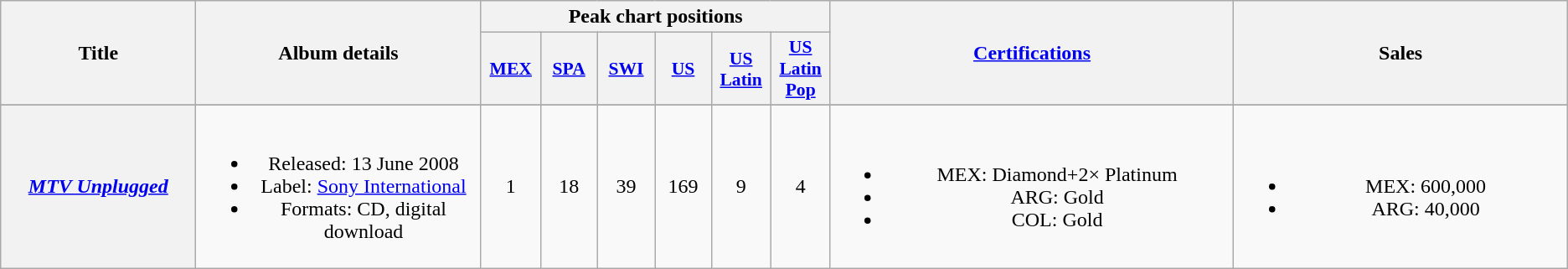<table class="wikitable plainrowheaders" style="text-align:center">
<tr>
<th scope="col" rowspan="2" style="width:11em;">Title</th>
<th scope="col" rowspan="2" style="width:16em;">Album details</th>
<th scope="col" colspan="6">Peak chart positions</th>
<th scope="col" rowspan="2" style="width:24em;"><a href='#'>Certifications</a></th>
<th scope="col" rowspan="2" style="width:20em;">Sales</th>
</tr>
<tr>
<th scope="col" style="width:3em;font-size:90%;"><a href='#'>MEX</a><br></th>
<th scope="col" style="width:3em;font-size:90%;"><a href='#'>SPA</a><br></th>
<th scope="col" style="width:3em;font-size:90%;"><a href='#'>SWI</a><br></th>
<th scope="col" style="width:3em;font-size:90%;"><a href='#'>US</a><br></th>
<th scope="col" style="width:3em;font-size:90%;"><a href='#'>US Latin</a><br></th>
<th scope="col" style="width:3em;font-size:90%;"><a href='#'>US Latin Pop</a><br></th>
</tr>
<tr>
</tr>
<tr>
<th scope="row"><em><a href='#'>MTV Unplugged</a></em></th>
<td><br><ul><li>Released: 13 June 2008</li><li>Label: <a href='#'>Sony International</a></li><li>Formats: CD, digital download</li></ul></td>
<td>1</td>
<td>18</td>
<td>39</td>
<td>169</td>
<td>9</td>
<td>4</td>
<td><br><ul><li>MEX: Diamond+2× Platinum  </li><li>ARG: Gold</li><li>COL: Gold</li></ul></td>
<td><br><ul><li>MEX: 600,000</li><li>ARG: 40,000</li></ul></td>
</tr>
</table>
